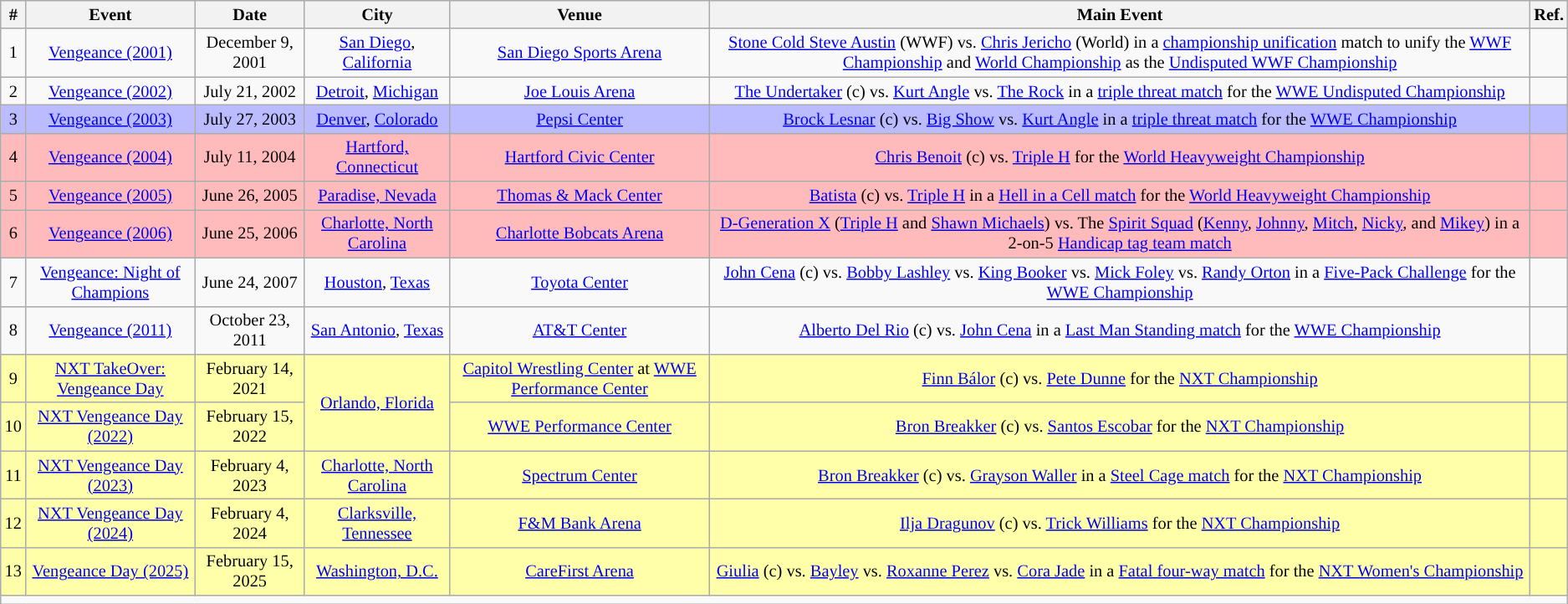<table class="sortable wikitable succession-box" style="font-size:85%; text-align:center;">
<tr>
<th>#</th>
<th>Event</th>
<th>Date</th>
<th>City</th>
<th>Venue</th>
<th>Main Event</th>
<th>Ref.</th>
</tr>
<tr>
<td>1</td>
<td><a href='#'>Vengeance (2001)</a></td>
<td>December 9, 2001</td>
<td><a href='#'>San Diego</a>, <a href='#'>California</a></td>
<td><a href='#'>San Diego Sports Arena</a></td>
<td><a href='#'>Stone Cold Steve Austin</a> (WWF) vs. <a href='#'>Chris Jericho</a> (World) in a <a href='#'>championship unification</a> match to unify the <a href='#'>WWF Championship</a> and <a href='#'>World Championship</a> as the <a href='#'>Undisputed WWF Championship</a></td>
<td></td>
</tr>
<tr>
<td>2</td>
<td><a href='#'>Vengeance (2002)</a></td>
<td>July 21, 2002</td>
<td><a href='#'>Detroit</a>, <a href='#'>Michigan</a></td>
<td><a href='#'>Joe Louis Arena</a></td>
<td><a href='#'>The Undertaker</a> (c) vs. <a href='#'>Kurt Angle</a> vs. <a href='#'>The Rock</a> in a <a href='#'>triple threat match</a> for the <a href='#'>WWE Undisputed Championship</a></td>
<td></td>
</tr>
<tr style="background:#BBF;">
<td>3</td>
<td><a href='#'>Vengeance (2003)</a></td>
<td>July 27, 2003</td>
<td><a href='#'>Denver</a>, <a href='#'>Colorado</a></td>
<td><a href='#'>Pepsi Center</a></td>
<td><a href='#'>Brock Lesnar</a> (c) vs. <a href='#'>Big Show</a> vs. <a href='#'>Kurt Angle</a> in a <a href='#'>triple threat match</a> for the <a href='#'>WWE Championship</a></td>
<td></td>
</tr>
<tr style="background: #FBB;">
<td>4</td>
<td><a href='#'>Vengeance (2004)</a></td>
<td>July 11, 2004</td>
<td><a href='#'>Hartford, Connecticut</a></td>
<td><a href='#'>Hartford Civic Center</a></td>
<td><a href='#'>Chris Benoit</a> (c) vs. <a href='#'>Triple H</a> for the <a href='#'>World Heavyweight Championship</a></td>
<td></td>
</tr>
<tr style="background: #FBB;">
<td>5</td>
<td><a href='#'>Vengeance (2005)</a></td>
<td>June 26, 2005</td>
<td><a href='#'>Paradise, Nevada</a></td>
<td><a href='#'>Thomas & Mack Center</a></td>
<td><a href='#'>Batista</a> (c) vs. <a href='#'>Triple H</a> in a <a href='#'>Hell in a Cell match</a> for the <a href='#'>World Heavyweight Championship</a></td>
<td></td>
</tr>
<tr style="background: #FBB;">
<td>6</td>
<td><a href='#'>Vengeance (2006)</a></td>
<td>June 25, 2006</td>
<td><a href='#'>Charlotte, North Carolina</a></td>
<td><a href='#'>Charlotte Bobcats Arena</a></td>
<td><a href='#'>D-Generation X</a> (<a href='#'>Triple H</a> and <a href='#'>Shawn Michaels</a>) vs. The <a href='#'>Spirit Squad</a> (<a href='#'>Kenny</a>, <a href='#'>Johnny</a>, <a href='#'>Mitch</a>, <a href='#'>Nicky</a>, and <a href='#'>Mikey</a>) in a 2-on-5 <a href='#'>Handicap tag team match</a></td>
<td></td>
</tr>
<tr>
<td>7</td>
<td><a href='#'>Vengeance: Night of Champions</a></td>
<td>June 24, 2007</td>
<td><a href='#'>Houston</a>, <a href='#'>Texas</a></td>
<td><a href='#'>Toyota Center</a></td>
<td><a href='#'>John Cena</a> (c) vs. <a href='#'>Bobby Lashley</a> vs. <a href='#'>King Booker</a> vs. <a href='#'>Mick Foley</a> vs. <a href='#'>Randy Orton</a> in a <a href='#'>Five-Pack Challenge</a> for the <a href='#'>WWE Championship</a></td>
<td></td>
</tr>
<tr>
<td>8</td>
<td><a href='#'>Vengeance (2011)</a></td>
<td>October 23, 2011</td>
<td><a href='#'>San Antonio</a>, <a href='#'>Texas</a></td>
<td><a href='#'>AT&T Center</a></td>
<td><a href='#'>Alberto Del Rio</a> (c) vs. <a href='#'>John Cena</a> in a <a href='#'>Last Man Standing match</a> for the <a href='#'>WWE Championship</a></td>
<td></td>
</tr>
<tr style="background: #FFA;">
<td>9</td>
<td><a href='#'>NXT TakeOver: Vengeance Day</a></td>
<td>February 14, 2021</td>
<td rowspan="2"><a href='#'>Orlando, Florida</a></td>
<td><a href='#'>Capitol Wrestling Center</a> at <a href='#'>WWE Performance Center</a></td>
<td><a href='#'>Finn Bálor</a> (c) vs. <a href='#'>Pete Dunne</a> for the <a href='#'>NXT Championship</a></td>
<td></td>
</tr>
<tr style="background: #FFA;">
<td>10</td>
<td><a href='#'>NXT Vengeance Day (2022)</a></td>
<td>February 15, 2022</td>
<td><a href='#'>WWE Performance Center</a></td>
<td><a href='#'>Bron Breakker</a> (c) vs. <a href='#'>Santos Escobar</a> for the <a href='#'>NXT Championship</a></td>
<td></td>
</tr>
<tr style="background: #FFA;">
<td>11</td>
<td><a href='#'>NXT Vengeance Day (2023)</a></td>
<td>February 4, 2023</td>
<td><a href='#'>Charlotte, North Carolina</a></td>
<td><a href='#'>Spectrum Center</a></td>
<td><a href='#'>Bron Breakker</a> (c) vs. <a href='#'>Grayson Waller</a> in a <a href='#'>Steel Cage match</a> for the <a href='#'>NXT Championship</a></td>
<td></td>
</tr>
<tr style="background: #FFA;">
<td>12</td>
<td><a href='#'>NXT Vengeance Day (2024)</a></td>
<td>February 4, 2024</td>
<td><a href='#'>Clarksville, Tennessee</a></td>
<td><a href='#'>F&M Bank Arena</a></td>
<td><a href='#'>Ilja Dragunov</a> (c) vs. <a href='#'>Trick Williams</a> for the <a href='#'>NXT Championship</a></td>
<td></td>
</tr>
<tr style="background: #FFA;">
<td>13</td>
<td><a href='#'>Vengeance Day (2025)</a></td>
<td>February 15, 2025</td>
<td><a href='#'>Washington, D.C.</a></td>
<td><a href='#'>CareFirst Arena</a></td>
<td><a href='#'>Giulia</a> (c) vs. <a href='#'>Bayley</a> vs. <a href='#'>Roxanne Perez</a> vs. <a href='#'>Cora Jade</a> in a <a href='#'>Fatal four-way match</a> for the <a href='#'>NXT Women's Championship</a></td>
<td></td>
</tr>
<tr>
<td colspan="9"></td>
</tr>
</table>
